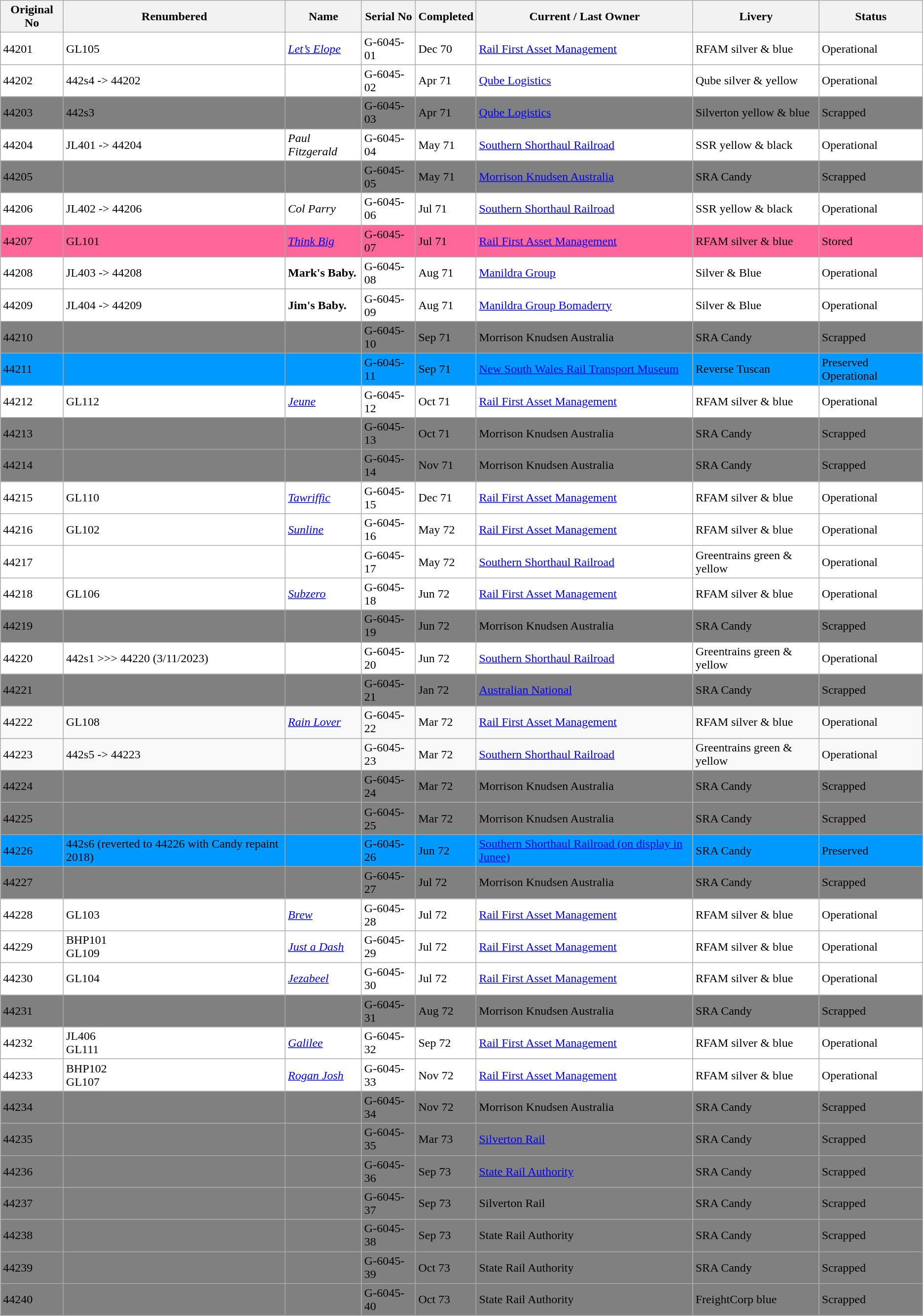<table class="wikitable sortable">
<tr>
<th>Original No</th>
<th>Renumbered</th>
<th>Name</th>
<th>Serial No</th>
<th>Completed</th>
<th>Current  / Last Owner</th>
<th>Livery</th>
<th>Status</th>
</tr>
<tr bgcolor=#FFFFFF>
<td>44201</td>
<td>GL105</td>
<td><em><a href='#'>Let’s Elope</a></em></td>
<td>G-6045-01</td>
<td>Dec 70</td>
<td><a href='#'>Rail First Asset Management</a></td>
<td>RFAM silver & blue</td>
<td>Operational</td>
</tr>
<tr bgcolor=#FFFFFF>
<td>44202</td>
<td>442s4 -> 44202</td>
<td></td>
<td>G-6045-02</td>
<td>Apr 71</td>
<td><a href='#'>Qube Logistics</a></td>
<td>Qube silver & yellow</td>
<td>Operational</td>
</tr>
<tr bgcolor=#808080>
<td>44203</td>
<td>442s3</td>
<td></td>
<td>G-6045-03</td>
<td>Apr 71</td>
<td><a href='#'>Qube Logistics</a></td>
<td>Silverton yellow & blue</td>
<td>Scrapped</td>
</tr>
<tr bgcolor=#FFFFFF>
<td>44204</td>
<td>JL401 -> 44204</td>
<td><em>Paul Fitzgerald</em></td>
<td>G-6045-04</td>
<td>May 71</td>
<td><a href='#'>Southern Shorthaul Railroad</a></td>
<td>SSR yellow & black</td>
<td>Operational</td>
</tr>
<tr bgcolor=#808080>
<td>44205</td>
<td></td>
<td></td>
<td>G-6045-05</td>
<td>May 71</td>
<td><a href='#'>Morrison Knudsen Australia</a></td>
<td>SRA Candy</td>
<td>Scrapped</td>
</tr>
<tr bgcolor=#FFFFFF>
<td>44206</td>
<td>JL402 -> 44206</td>
<td><em>Col Parry</em></td>
<td>G-6045-06</td>
<td>Jul 71</td>
<td><a href='#'>Southern Shorthaul Railroad</a></td>
<td>SSR yellow & black</td>
<td>Operational</td>
</tr>
<tr bgcolor=#FF6699>
<td>44207</td>
<td>GL101</td>
<td><em><a href='#'>Think Big</a></em></td>
<td>G-6045-07</td>
<td>Jul 71</td>
<td><a href='#'>Rail First Asset Management</a></td>
<td>RFAM silver & blue</td>
<td>Stored</td>
</tr>
<tr bgcolor=#FFFFFF>
<td>44208</td>
<td>JL403 -> 44208</td>
<td><strong>Mark's Baby.</strong></td>
<td>G-6045-08</td>
<td>Aug 71</td>
<td><a href='#'>Manildra Group</a></td>
<td>Silver & Blue</td>
<td>Operational</td>
</tr>
<tr bgcolor=#FFFFFF>
<td>44209</td>
<td>JL404 -> 44209</td>
<td><strong>Jim's Baby.</strong></td>
<td>G-6045-09</td>
<td>Aug 71</td>
<td><a href='#'>Manildra Group Bomaderry</a></td>
<td>Silver & Blue</td>
<td>Operational</td>
</tr>
<tr bgcolor=#808080>
<td>44210</td>
<td></td>
<td></td>
<td>G-6045-10</td>
<td>Sep 71</td>
<td>Morrison Knudsen Australia</td>
<td>SRA Candy</td>
<td>Scrapped</td>
</tr>
<tr bgcolor=#0099FF>
<td>44211</td>
<td></td>
<td></td>
<td>G-6045-11</td>
<td>Sep 71</td>
<td><a href='#'>New South Wales Rail Transport Museum</a></td>
<td>Reverse Tuscan</td>
<td>Preserved Operational</td>
</tr>
<tr bgcolor=#FFFFFF>
<td>44212</td>
<td>GL112</td>
<td><em><a href='#'>Jeune</a></em></td>
<td>G-6045-12</td>
<td>Oct 71</td>
<td><a href='#'>Rail First Asset Management</a></td>
<td>RFAM silver & blue</td>
<td>Operational</td>
</tr>
<tr bgcolor=#808080>
<td>44213</td>
<td></td>
<td></td>
<td>G-6045-13</td>
<td>Oct 71</td>
<td>Morrison Knudsen Australia</td>
<td>SRA Candy</td>
<td>Scrapped</td>
</tr>
<tr bgcolor=#808080>
<td>44214</td>
<td></td>
<td></td>
<td>G-6045-14</td>
<td>Nov 71</td>
<td>Morrison Knudsen Australia</td>
<td>SRA Candy</td>
<td>Scrapped</td>
</tr>
<tr bgcolor=#FFFFFF>
<td>44215</td>
<td>GL110</td>
<td><em><a href='#'>Tawriffic</a></em></td>
<td>G-6045-15</td>
<td>Dec 71</td>
<td><a href='#'>Rail First Asset Management</a></td>
<td>RFAM silver & blue</td>
<td>Operational</td>
</tr>
<tr bgcolor=#FFFFFF>
<td>44216</td>
<td>GL102</td>
<td><em><a href='#'>Sunline</a></em></td>
<td>G-6045-16</td>
<td>May 72</td>
<td><a href='#'>Rail First Asset Management</a></td>
<td>RFAM silver & blue</td>
<td>Operational</td>
</tr>
<tr bgcolor=#FFFFFF>
<td>44217</td>
<td></td>
<td></td>
<td>G-6045-17</td>
<td>May 72</td>
<td><a href='#'>Southern Shorthaul Railroad</a></td>
<td>Greentrains green & yellow</td>
<td>Operational</td>
</tr>
<tr bgcolor=#FFFFFF>
<td>44218</td>
<td>GL106</td>
<td><em><a href='#'>Subzero</a></em></td>
<td>G-6045-18</td>
<td>Jun 72</td>
<td><a href='#'>Rail First Asset Management</a></td>
<td>RFAM silver & blue</td>
<td>Operational</td>
</tr>
<tr bgcolor=#808080>
<td>44219</td>
<td></td>
<td></td>
<td>G-6045-19</td>
<td>Jun 72</td>
<td>Morrison Knudsen Australia</td>
<td>SRA Candy</td>
<td>Scrapped</td>
</tr>
<tr bgcolor=#FFFFFF>
<td>44220</td>
<td>442s1 >>> 44220 (3/11/2023)</td>
<td></td>
<td>G-6045-20</td>
<td>Jun 72</td>
<td><a href='#'>Southern Shorthaul Railroad</a></td>
<td>Greentrains green & yellow</td>
<td>Operational</td>
</tr>
<tr bgcolor=#808080>
<td>44221</td>
<td></td>
<td></td>
<td>G-6045-21</td>
<td>Jan 72</td>
<td><a href='#'>Australian National</a></td>
<td>SRA Candy</td>
<td>Scrapped</td>
</tr>
<tr>
<td>44222</td>
<td>GL108</td>
<td><em><a href='#'>Rain Lover</a></em></td>
<td>G-6045-22</td>
<td>Mar 72</td>
<td><a href='#'>Rail First Asset Management</a></td>
<td>RFAM silver & blue</td>
<td>Operational</td>
</tr>
<tr>
<td>44223</td>
<td>442s5 -> 44223</td>
<td></td>
<td>G-6045-23</td>
<td>Mar 72</td>
<td><a href='#'>Southern Shorthaul Railroad</a></td>
<td>Greentrains green & yellow</td>
<td>Operational</td>
</tr>
<tr bgcolor=#808080>
<td>44224</td>
<td></td>
<td></td>
<td>G-6045-24</td>
<td>Mar 72</td>
<td>Morrison Knudsen Australia</td>
<td>SRA Candy</td>
<td>Scrapped</td>
</tr>
<tr bgcolor=#808080>
<td>44225</td>
<td></td>
<td></td>
<td>G-6045-25</td>
<td>Mar 72</td>
<td>Morrison Knudsen Australia</td>
<td>SRA Candy</td>
<td>Scrapped</td>
</tr>
<tr bgcolor=#0099FF>
<td>44226</td>
<td>442s6 (reverted to 44226 with Candy repaint 2018)</td>
<td></td>
<td>G-6045-26</td>
<td>Jun 72</td>
<td><a href='#'>Southern Shorthaul Railroad (on display in Junee)</a></td>
<td>SRA Candy</td>
<td>Preserved</td>
</tr>
<tr bgcolor=#808080>
<td>44227</td>
<td></td>
<td></td>
<td>G-6045-27</td>
<td>Jul 72</td>
<td>Morrison Knudsen Australia</td>
<td>SRA Candy</td>
<td>Scrapped</td>
</tr>
<tr bgcolor=#FFFFFF>
<td>44228</td>
<td>GL103</td>
<td><em><a href='#'>Brew</a></em></td>
<td>G-6045-28</td>
<td>Jul 72</td>
<td><a href='#'>Rail First Asset Management</a></td>
<td>RFAM silver & blue</td>
<td>Operational</td>
</tr>
<tr bgcolor=#FFFFFF>
<td>44229</td>
<td>BHP101<br>GL109</td>
<td><em><a href='#'>Just a Dash</a></em></td>
<td>G-6045-29</td>
<td>Jul 72</td>
<td><a href='#'>Rail First Asset Management</a></td>
<td>RFAM silver & blue</td>
<td>Operational</td>
</tr>
<tr bgcolor=#FFFFFF>
<td>44230</td>
<td>GL104</td>
<td><em><a href='#'>Jezabeel</a></em></td>
<td>G-6045-30</td>
<td>Jul 72</td>
<td><a href='#'>Rail First Asset Management</a></td>
<td>RFAM silver & blue</td>
<td>Operational</td>
</tr>
<tr bgcolor=#808080>
<td>44231</td>
<td></td>
<td></td>
<td>G-6045-31</td>
<td>Aug 72</td>
<td>Morrison Knudsen Australia</td>
<td>SRA Candy</td>
<td>Scrapped</td>
</tr>
<tr bgcolor=#FFFFFF>
<td>44232</td>
<td>JL406<br>GL111</td>
<td><em><a href='#'>Galilee</a></em></td>
<td>G-6045-32</td>
<td>Sep 72</td>
<td><a href='#'>Rail First Asset Management</a></td>
<td>RFAM silver & blue</td>
<td>Operational</td>
</tr>
<tr bgcolor=#FFFFFF>
<td>44233</td>
<td>BHP102<br>GL107</td>
<td><em><a href='#'>Rogan Josh</a></em></td>
<td>G-6045-33</td>
<td>Nov 72</td>
<td><a href='#'>Rail First Asset Management</a></td>
<td>RFAM silver & blue</td>
<td>Operational</td>
</tr>
<tr bgcolor=#808080>
<td>44234</td>
<td></td>
<td></td>
<td>G-6045-34</td>
<td>Nov 72</td>
<td>Morrison Knudsen Australia</td>
<td>SRA Candy</td>
<td>Scrapped</td>
</tr>
<tr bgcolor=#808080>
<td>44235</td>
<td></td>
<td></td>
<td>G-6045-35</td>
<td>Mar 73</td>
<td><a href='#'>Silverton Rail</a></td>
<td>SRA Candy</td>
<td>Scrapped</td>
</tr>
<tr bgcolor=#808080>
<td>44236</td>
<td></td>
<td></td>
<td>G-6045-36</td>
<td>Sep 73</td>
<td><a href='#'>State Rail Authority</a></td>
<td>SRA Candy</td>
<td>Scrapped</td>
</tr>
<tr bgcolor=#808080>
<td>44237</td>
<td></td>
<td></td>
<td>G-6045-37</td>
<td>Sep 73</td>
<td>Silverton Rail</td>
<td>SRA Candy</td>
<td>Scrapped</td>
</tr>
<tr bgcolor=#808080>
<td>44238</td>
<td></td>
<td></td>
<td>G-6045-38</td>
<td>Sep 73</td>
<td>State Rail Authority</td>
<td>SRA Candy</td>
<td>Scrapped</td>
</tr>
<tr bgcolor=#808080>
<td>44239</td>
<td></td>
<td></td>
<td>G-6045-39</td>
<td>Oct 73</td>
<td>State Rail Authority</td>
<td>SRA Candy</td>
<td>Scrapped</td>
</tr>
<tr bgcolor=#808080>
<td>44240</td>
<td></td>
<td></td>
<td>G-6045-40</td>
<td>Oct 73</td>
<td>State Rail Authority</td>
<td>FreightCorp blue</td>
<td>Scrapped</td>
</tr>
</table>
